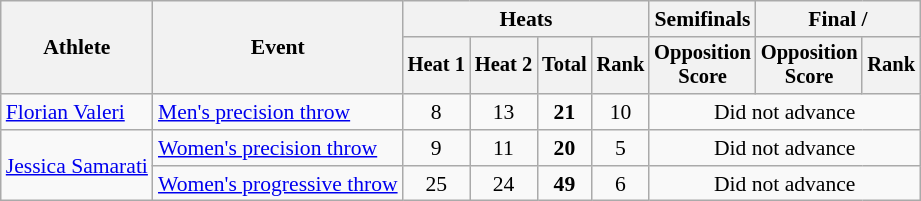<table class=wikitable style="font-size:90%">
<tr>
<th rowspan="2">Athlete</th>
<th rowspan="2">Event</th>
<th colspan="4">Heats</th>
<th>Semifinals</th>
<th colspan=2>Final / </th>
</tr>
<tr style="font-size:95%">
<th>Heat 1</th>
<th>Heat 2</th>
<th>Total</th>
<th>Rank</th>
<th>Opposition<br>Score</th>
<th>Opposition<br>Score</th>
<th>Rank</th>
</tr>
<tr align="center">
<td align="left"><a href='#'>Florian Valeri</a></td>
<td align="left"><a href='#'>Men's precision throw</a></td>
<td>8</td>
<td>13</td>
<td><strong>21</strong></td>
<td>10</td>
<td colspan="3">Did not advance</td>
</tr>
<tr align="center">
<td rowspan="2" align="left"><a href='#'>Jessica Samarati</a></td>
<td align="left"><a href='#'>Women's precision throw</a></td>
<td>9</td>
<td>11</td>
<td><strong>20</strong></td>
<td>5</td>
<td colspan="3">Did not advance</td>
</tr>
<tr align=center>
<td align=left><a href='#'>Women's progressive throw</a></td>
<td>25</td>
<td>24</td>
<td><strong>49</strong></td>
<td>6</td>
<td colspan="3">Did not advance</td>
</tr>
</table>
